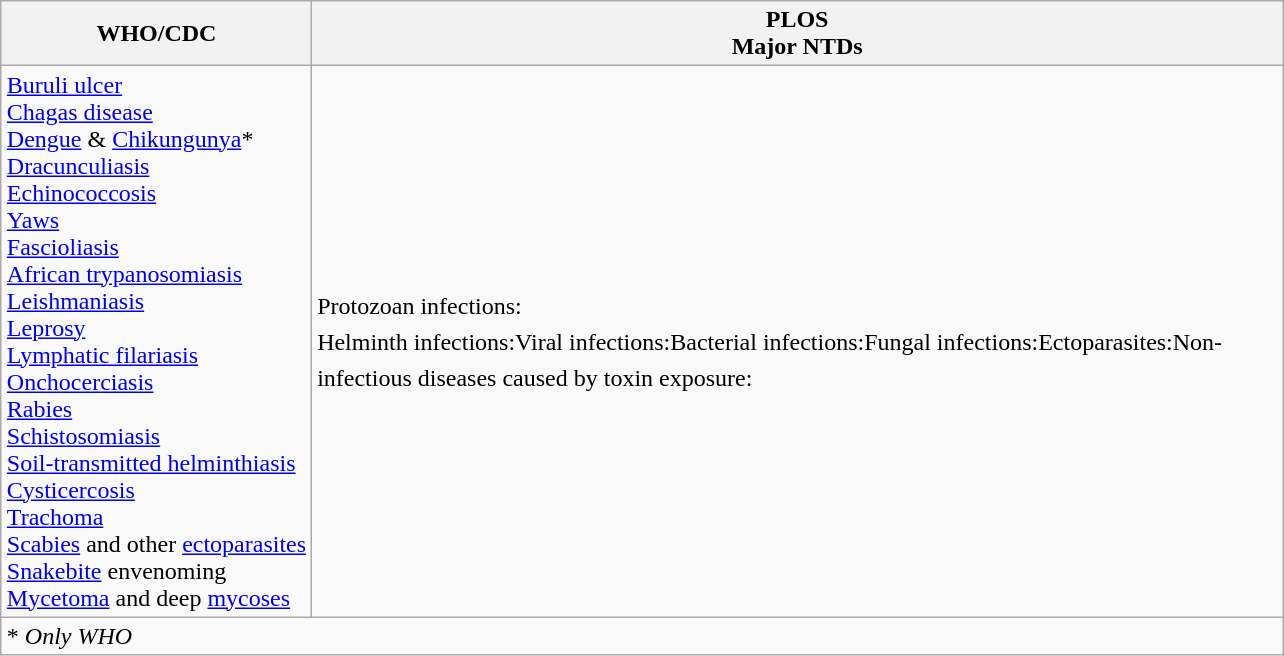<table class="wikitable" style="margin:1em auto;">
<tr>
<th>WHO/CDC</th>
<th>PLOS<br>Major NTDs</th>
</tr>
<tr>
<td><a href='#'>Buruli ulcer</a><br><a href='#'>Chagas disease</a><br><a href='#'>Dengue</a> & <a href='#'>Chikungunya</a>*<br><a href='#'>Dracunculiasis</a><br><a href='#'>Echinococcosis</a><br><a href='#'>Yaws</a><br><a href='#'>Fascioliasis</a><br><a href='#'>African trypanosomiasis</a><br><a href='#'>Leishmaniasis</a><br><a href='#'>Leprosy</a><br><a href='#'>Lymphatic filariasis</a><br><a href='#'>Onchocerciasis</a><br><a href='#'>Rabies</a><br><a href='#'>Schistosomiasis</a><br><a href='#'>Soil-transmitted helminthiasis</a><br><a href='#'>Cysticercosis</a><br><a href='#'>Trachoma</a><br><a href='#'>Scabies</a> and other <a href='#'>ectoparasites</a><br><a href='#'>Snakebite</a> envenoming<br><a href='#'>Mycetoma</a> and deep <a href='#'>mycoses</a></td>
<td style="width:40em;line-height:1.5em;">Protozoan infections:<br>Helminth infections:Viral infections:Bacterial infections:Fungal infections:Ectoparasites:Non-infectious diseases caused by toxin exposure:</td>
</tr>
<tr>
<td colspan="2"><div>* <em>Only WHO</em></div></td>
</tr>
</table>
